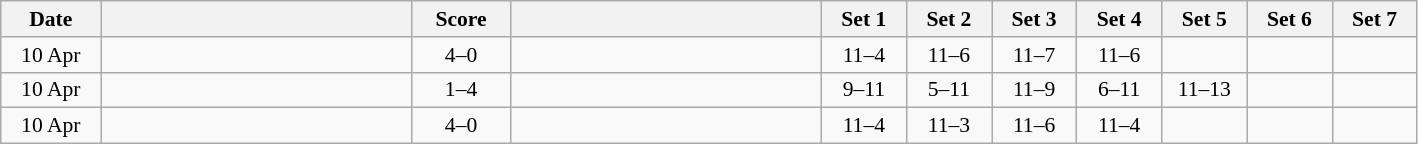<table class="wikitable" style="text-align: center; font-size:90% ">
<tr>
<th width="60">Date</th>
<th align="right" width="200"></th>
<th width="60">Score</th>
<th align="left" width="200"></th>
<th width="50">Set 1</th>
<th width="50">Set 2</th>
<th width="50">Set 3</th>
<th width="50">Set 4</th>
<th width="50">Set 5</th>
<th width="50">Set 6</th>
<th width="50">Set 7</th>
</tr>
<tr>
<td>10 Apr</td>
<td align=left><strong></strong></td>
<td align=center>4–0</td>
<td align=left></td>
<td>11–4</td>
<td>11–6</td>
<td>11–7</td>
<td>11–6</td>
<td></td>
<td></td>
<td></td>
</tr>
<tr>
<td>10 Apr</td>
<td align=left></td>
<td align=center>1–4</td>
<td align=left><strong></strong></td>
<td>9–11</td>
<td>5–11</td>
<td>11–9</td>
<td>6–11</td>
<td>11–13</td>
<td></td>
<td></td>
</tr>
<tr>
<td>10 Apr</td>
<td align=left><strong></strong></td>
<td align=center>4–0</td>
<td align=left></td>
<td>11–4</td>
<td>11–3</td>
<td>11–6</td>
<td>11–4</td>
<td></td>
<td></td>
<td></td>
</tr>
</table>
